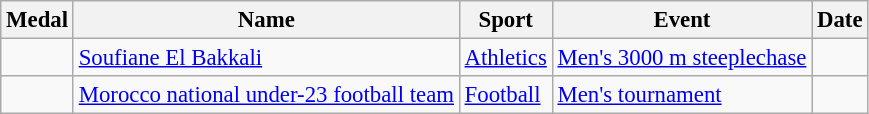<table class="wikitable sortable" style="font-size: 95%;">
<tr>
<th>Medal</th>
<th>Name</th>
<th>Sport</th>
<th>Event</th>
<th>Date</th>
</tr>
<tr>
<td></td>
<td><a href='#'>Soufiane El Bakkali</a></td>
<td><a href='#'>Athletics</a></td>
<td><a href='#'>Men's 3000 m steeplechase</a></td>
<td></td>
</tr>
<tr>
<td></td>
<td><a href='#'>Morocco national under-23 football team</a><br></td>
<td><a href='#'>Football</a></td>
<td><a href='#'>Men's tournament</a></td>
<td></td>
</tr>
</table>
